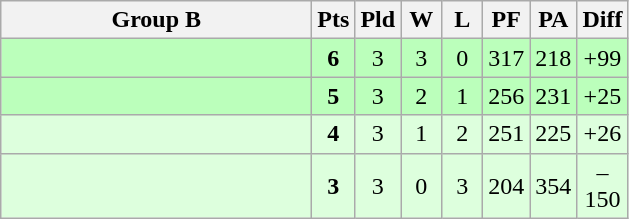<table class=wikitable style="text-align:center">
<tr>
<th width=200>Group B</th>
<th width=20>Pts</th>
<th width=20>Pld</th>
<th width=20>W</th>
<th width=20>L</th>
<th width=20>PF</th>
<th width=20>PA</th>
<th width=20>Diff</th>
</tr>
<tr style="background:#bbffbb">
<td style="text-align:left"></td>
<td><strong>6</strong></td>
<td>3</td>
<td>3</td>
<td>0</td>
<td>317</td>
<td>218</td>
<td>+99</td>
</tr>
<tr style="background:#bbffbb">
<td style="text-align:left"></td>
<td><strong>5</strong></td>
<td>3</td>
<td>2</td>
<td>1</td>
<td>256</td>
<td>231</td>
<td>+25</td>
</tr>
<tr style="background:#ddffdd">
<td style="text-align:left"></td>
<td><strong>4</strong></td>
<td>3</td>
<td>1</td>
<td>2</td>
<td>251</td>
<td>225</td>
<td>+26</td>
</tr>
<tr style="background:#ddffdd">
<td style="text-align:left"></td>
<td><strong>3</strong></td>
<td>3</td>
<td>0</td>
<td>3</td>
<td>204</td>
<td>354</td>
<td>–150</td>
</tr>
</table>
